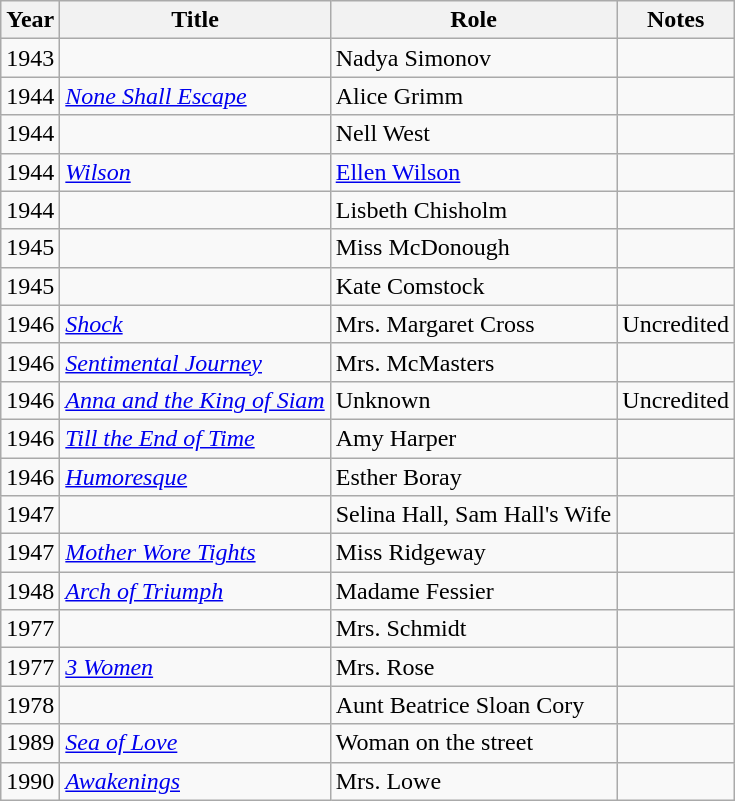<table class="wikitable sortable">
<tr>
<th>Year</th>
<th>Title</th>
<th>Role</th>
<th class="unsortable">Notes</th>
</tr>
<tr>
<td>1943</td>
<td><em></em></td>
<td>Nadya Simonov</td>
<td></td>
</tr>
<tr>
<td>1944</td>
<td><em><a href='#'>None Shall Escape</a></em></td>
<td>Alice Grimm</td>
<td></td>
</tr>
<tr>
<td>1944</td>
<td><em></em></td>
<td>Nell West</td>
<td></td>
</tr>
<tr>
<td>1944</td>
<td><em><a href='#'>Wilson</a></em></td>
<td><a href='#'>Ellen Wilson</a></td>
<td></td>
</tr>
<tr>
<td>1944</td>
<td><em></em></td>
<td>Lisbeth Chisholm</td>
<td></td>
</tr>
<tr>
<td>1945</td>
<td><em></em></td>
<td>Miss McDonough</td>
<td></td>
</tr>
<tr>
<td>1945</td>
<td><em></em></td>
<td>Kate Comstock</td>
<td></td>
</tr>
<tr>
<td>1946</td>
<td><em><a href='#'>Shock</a></em></td>
<td>Mrs. Margaret Cross</td>
<td>Uncredited</td>
</tr>
<tr>
<td>1946</td>
<td><em><a href='#'>Sentimental Journey</a></em></td>
<td>Mrs. McMasters</td>
<td></td>
</tr>
<tr>
<td>1946</td>
<td><em><a href='#'>Anna and the King of Siam</a></em></td>
<td>Unknown</td>
<td>Uncredited</td>
</tr>
<tr>
<td>1946</td>
<td><em><a href='#'>Till the End of Time</a></em></td>
<td>Amy Harper</td>
<td></td>
</tr>
<tr>
<td>1946</td>
<td><em><a href='#'>Humoresque</a></em></td>
<td>Esther Boray</td>
<td></td>
</tr>
<tr>
<td>1947</td>
<td><em></em></td>
<td>Selina Hall, Sam Hall's Wife</td>
<td></td>
</tr>
<tr>
<td>1947</td>
<td><em><a href='#'>Mother Wore Tights</a></em></td>
<td>Miss Ridgeway</td>
<td></td>
</tr>
<tr>
<td>1948</td>
<td><em><a href='#'>Arch of Triumph</a></em></td>
<td>Madame Fessier</td>
<td></td>
</tr>
<tr>
<td>1977</td>
<td><em></em></td>
<td>Mrs. Schmidt</td>
<td></td>
</tr>
<tr>
<td>1977</td>
<td><em><a href='#'>3 Women</a></em></td>
<td>Mrs. Rose</td>
<td></td>
</tr>
<tr>
<td>1978</td>
<td><em></em></td>
<td>Aunt Beatrice Sloan Cory</td>
<td></td>
</tr>
<tr>
<td>1989</td>
<td><em><a href='#'>Sea of Love</a></em></td>
<td>Woman on the street</td>
<td></td>
</tr>
<tr>
<td>1990</td>
<td><em><a href='#'>Awakenings</a></em></td>
<td>Mrs. Lowe</td>
<td></td>
</tr>
</table>
